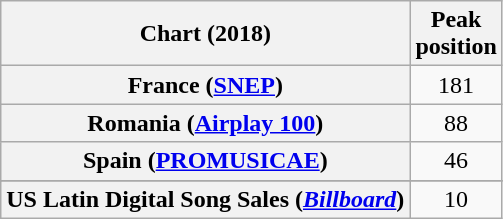<table class="wikitable sortable plainrowheaders" style="text-align:center">
<tr>
<th scope="col">Chart (2018)</th>
<th scope="col">Peak<br> position</th>
</tr>
<tr>
<th scope="row">France (<a href='#'>SNEP</a>)</th>
<td>181</td>
</tr>
<tr>
<th scope="row">Romania (<a href='#'>Airplay 100</a>)</th>
<td>88</td>
</tr>
<tr>
<th scope="row">Spain (<a href='#'>PROMUSICAE</a>)</th>
<td>46</td>
</tr>
<tr>
</tr>
<tr>
<th scope="row">US Latin Digital Song Sales (<em><a href='#'>Billboard</a></em>)</th>
<td>10</td>
</tr>
</table>
